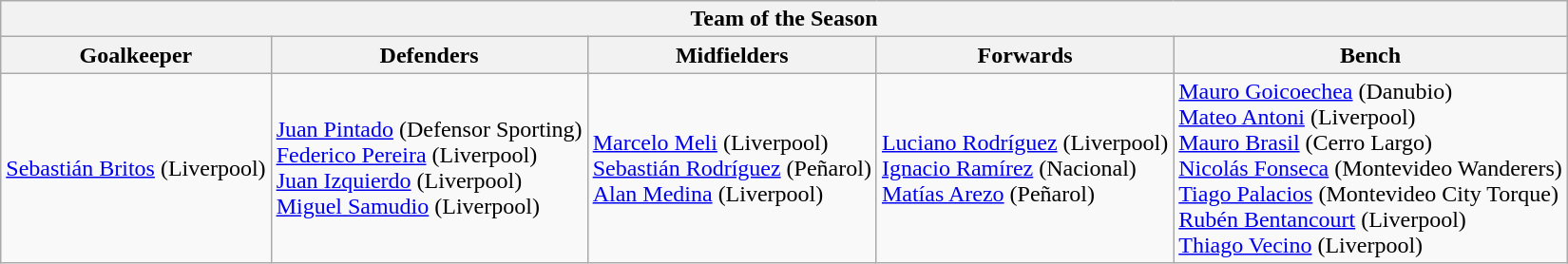<table class="wikitable">
<tr>
<th colspan="13">Team of the Season</th>
</tr>
<tr>
<th>Goalkeeper</th>
<th>Defenders</th>
<th>Midfielders</th>
<th>Forwards</th>
<th>Bench</th>
</tr>
<tr>
<td> <a href='#'>Sebastián Britos</a> (Liverpool)</td>
<td> <a href='#'>Juan Pintado</a> (Defensor Sporting)<br> <a href='#'>Federico Pereira</a> (Liverpool)<br> <a href='#'>Juan Izquierdo</a> (Liverpool)<br> <a href='#'>Miguel Samudio</a> (Liverpool)</td>
<td> <a href='#'>Marcelo Meli</a> (Liverpool)<br> <a href='#'>Sebastián Rodríguez</a> (Peñarol)<br> <a href='#'>Alan Medina</a> (Liverpool)</td>
<td> <a href='#'>Luciano Rodríguez</a> (Liverpool)<br> <a href='#'>Ignacio Ramírez</a> (Nacional)<br> <a href='#'>Matías Arezo</a> (Peñarol)</td>
<td> <a href='#'>Mauro Goicoechea</a> (Danubio)<br> <a href='#'>Mateo Antoni</a> (Liverpool)<br> <a href='#'>Mauro Brasil</a> (Cerro Largo)<br> <a href='#'>Nicolás Fonseca</a> (Montevideo Wanderers)<br> <a href='#'>Tiago Palacios</a> (Montevideo City Torque)<br> <a href='#'>Rubén Bentancourt</a> (Liverpool)<br> <a href='#'>Thiago Vecino</a> (Liverpool)</td>
</tr>
</table>
